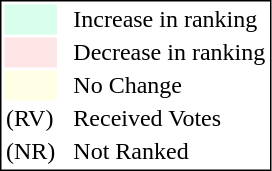<table style="border:1px solid black;">
<tr>
<td style="background:#D8FFEB; width:20px;"></td>
<td> </td>
<td>Increase in ranking</td>
</tr>
<tr>
<td style="background:#FFE6E6; width:20px;"></td>
<td> </td>
<td>Decrease in ranking</td>
</tr>
<tr>
<td style="background:#FFFFE6; width:20px;"></td>
<td> </td>
<td>No Change</td>
</tr>
<tr>
<td>(RV)</td>
<td> </td>
<td>Received Votes</td>
</tr>
<tr>
<td>(NR)</td>
<td> </td>
<td>Not Ranked</td>
</tr>
</table>
